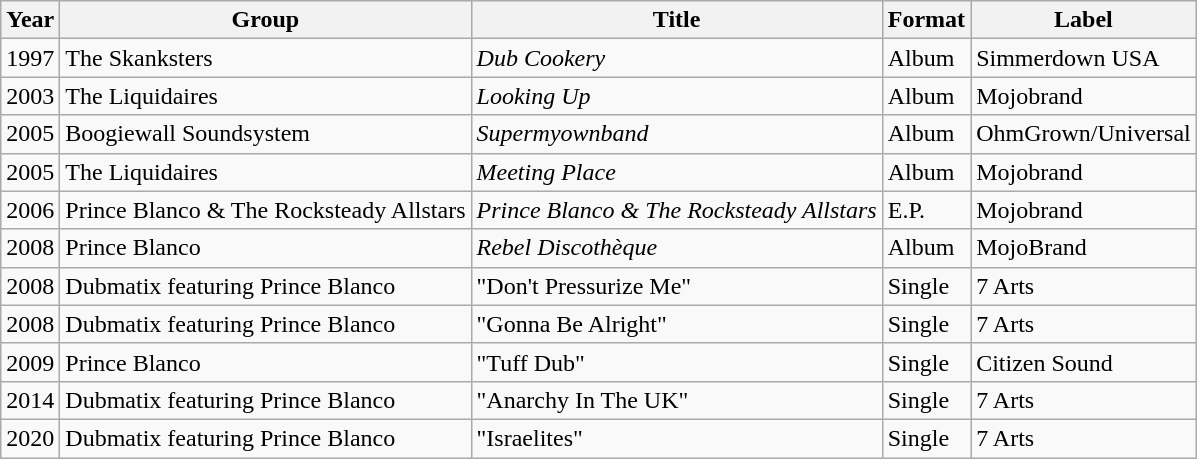<table class="wikitable" border="1">
<tr>
<th>Year</th>
<th>Group</th>
<th>Title</th>
<th>Format</th>
<th>Label</th>
</tr>
<tr>
<td>1997</td>
<td>The Skanksters</td>
<td><em>Dub Cookery</em></td>
<td>Album</td>
<td>Simmerdown USA</td>
</tr>
<tr>
<td>2003</td>
<td>The Liquidaires</td>
<td><em>Looking Up</em></td>
<td>Album</td>
<td>Mojobrand</td>
</tr>
<tr>
<td>2005</td>
<td>Boogiewall Soundsystem</td>
<td><em>Supermyownband </em></td>
<td>Album</td>
<td>OhmGrown/Universal</td>
</tr>
<tr>
<td>2005</td>
<td>The Liquidaires</td>
<td><em>Meeting Place</em></td>
<td>Album</td>
<td>Mojobrand</td>
</tr>
<tr>
<td>2006</td>
<td>Prince Blanco & The Rocksteady Allstars</td>
<td><em>Prince Blanco & The Rocksteady Allstars</em></td>
<td>E.P.</td>
<td>Mojobrand</td>
</tr>
<tr>
<td>2008</td>
<td>Prince Blanco</td>
<td><em>Rebel Discothèque</em></td>
<td>Album</td>
<td>MojoBrand</td>
</tr>
<tr>
<td>2008</td>
<td>Dubmatix featuring Prince Blanco</td>
<td>"Don't Pressurize Me"</td>
<td>Single</td>
<td>7 Arts</td>
</tr>
<tr>
<td>2008</td>
<td>Dubmatix featuring Prince Blanco</td>
<td>"Gonna Be Alright"</td>
<td>Single</td>
<td>7 Arts</td>
</tr>
<tr>
<td>2009</td>
<td>Prince Blanco</td>
<td>"Tuff Dub"</td>
<td>Single</td>
<td>Citizen Sound</td>
</tr>
<tr>
<td>2014</td>
<td>Dubmatix featuring Prince Blanco</td>
<td>"Anarchy In The UK"</td>
<td>Single</td>
<td>7 Arts</td>
</tr>
<tr>
<td>2020</td>
<td>Dubmatix featuring Prince Blanco</td>
<td>"Israelites"</td>
<td>Single</td>
<td>7 Arts</td>
</tr>
</table>
